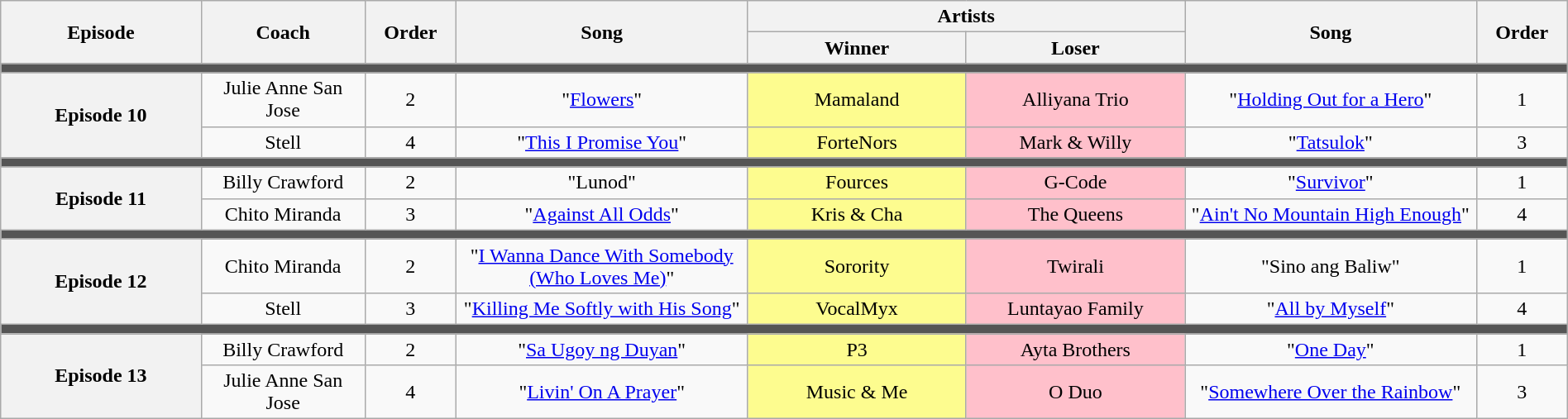<table class="wikitable" style="text-align:center; width:100%;">
<tr>
<th scope=col width="11%" rowspan=2>Episode</th>
<th scope=col width="9%" rowspan=2>Coach</th>
<th scope=col width="5%" rowspan=2>Order</th>
<th scope=col width="16%" rowspan=2>Song</th>
<th scope=col width="24%" colspan=2>Artists</th>
<th scope=col width="16%" rowspan=2>Song</th>
<th scope=col width="5%" rowspan=2>Order</th>
</tr>
<tr>
<th scope=col width="12%">Winner</th>
<th scope=col width="12%">Loser</th>
</tr>
<tr>
<td colspan=8 bgcolor=555555></td>
</tr>
<tr>
<th rowspan=2>Episode 10<br></th>
<td>Julie Anne San Jose</td>
<td>2</td>
<td>"<a href='#'>Flowers</a>"</td>
<td bgcolor=FDFC8F>Mamaland</td>
<td bgcolor=FFC0CB>Alliyana Trio</td>
<td>"<a href='#'>Holding Out for a Hero</a>"</td>
<td>1</td>
</tr>
<tr>
<td>Stell</td>
<td>4</td>
<td>"<a href='#'>This I Promise You</a>"</td>
<td bgcolor=FDFC8F>ForteNors</td>
<td bgcolor=FFC0CB>Mark & Willy</td>
<td>"<a href='#'>Tatsulok</a>"</td>
<td>3</td>
</tr>
<tr>
<td colspan=8 bgcolor=555555></td>
</tr>
<tr>
<th rowspan=2>Episode 11<br></th>
<td>Billy Crawford</td>
<td>2</td>
<td>"Lunod"</td>
<td bgcolor=FDFC8F>Fources</td>
<td bgcolor=FFC0CB>G-Code</td>
<td>"<a href='#'>Survivor</a>"</td>
<td>1</td>
</tr>
<tr>
<td>Chito Miranda</td>
<td>3</td>
<td>"<a href='#'>Against All Odds</a>"</td>
<td bgcolor=FDFC8F>Kris & Cha</td>
<td bgcolor=FFC0CB>The Queens</td>
<td>"<a href='#'>Ain't No Mountain High Enough</a>"</td>
<td>4</td>
</tr>
<tr>
<td colspan=8 bgcolor=555555></td>
</tr>
<tr>
<th rowspan=2>Episode 12<br></th>
<td>Chito Miranda</td>
<td>2</td>
<td>"<a href='#'>I Wanna Dance With Somebody (Who Loves Me)</a>"</td>
<td bgcolor=FDFC8F>Sorority</td>
<td bgcolor=FFC0CB>Twirali</td>
<td>"Sino ang Baliw"</td>
<td>1</td>
</tr>
<tr>
<td>Stell</td>
<td>3</td>
<td>"<a href='#'>Killing Me Softly with His Song</a>"</td>
<td bgcolor=FDFC8F>VocalMyx</td>
<td bgcolor=FFC0CB>Luntayao Family</td>
<td>"<a href='#'>All by Myself</a>"</td>
<td>4</td>
</tr>
<tr>
<td colspan=8 bgcolor=555555></td>
</tr>
<tr>
<th rowspan=5>Episode 13<br></th>
<td>Billy Crawford</td>
<td>2</td>
<td>"<a href='#'>Sa Ugoy ng Duyan</a>"</td>
<td bgcolor=FDFC8F>P3</td>
<td bgcolor=FFC0CB>Ayta Brothers</td>
<td>"<a href='#'>One Day</a>"</td>
<td>1</td>
</tr>
<tr>
<td>Julie Anne San Jose</td>
<td>4</td>
<td>"<a href='#'>Livin' On A Prayer</a>"</td>
<td bgcolor=FDFC8F>Music & Me</td>
<td bgcolor=FFC0CB>O Duo</td>
<td>"<a href='#'>Somewhere Over the Rainbow</a>"</td>
<td>3</td>
</tr>
</table>
